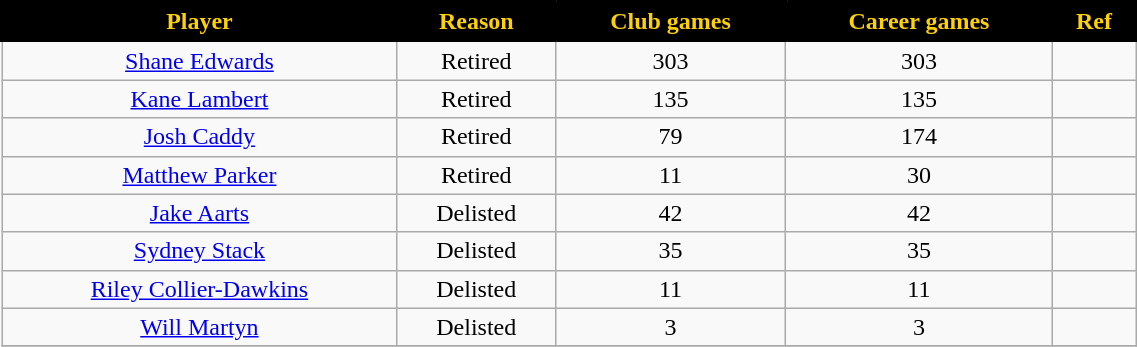<table class="wikitable" style="text-align:center; font-size:100%; width:60%;">
<tr>
<th style="background:black; color:#FED102; border: solid black 2px;">Player</th>
<th style="background:black; color:#FED102; border: solid black 2px;">Reason</th>
<th style="background:black; color:#FED102; border: solid black 2px;">Club games</th>
<th style="background:black; color:#FED102; border: solid black 2px;">Career games</th>
<th style="background:black; color:#FED102; border: solid black 2px;">Ref</th>
</tr>
<tr>
<td><a href='#'>Shane Edwards</a></td>
<td>Retired</td>
<td>303</td>
<td>303</td>
<td></td>
</tr>
<tr>
<td><a href='#'>Kane Lambert</a></td>
<td>Retired</td>
<td>135</td>
<td>135</td>
<td></td>
</tr>
<tr>
<td><a href='#'>Josh Caddy</a></td>
<td>Retired</td>
<td>79</td>
<td>174</td>
<td></td>
</tr>
<tr>
<td><a href='#'>Matthew Parker</a></td>
<td>Retired</td>
<td>11</td>
<td>30</td>
<td></td>
</tr>
<tr>
<td><a href='#'>Jake Aarts</a></td>
<td>Delisted</td>
<td>42</td>
<td>42</td>
<td></td>
</tr>
<tr>
<td><a href='#'>Sydney Stack</a></td>
<td>Delisted</td>
<td>35</td>
<td>35</td>
<td></td>
</tr>
<tr>
<td><a href='#'>Riley Collier-Dawkins</a></td>
<td>Delisted</td>
<td>11</td>
<td>11</td>
<td></td>
</tr>
<tr>
<td><a href='#'>Will Martyn</a></td>
<td>Delisted</td>
<td>3</td>
<td>3</td>
<td></td>
</tr>
<tr>
</tr>
</table>
